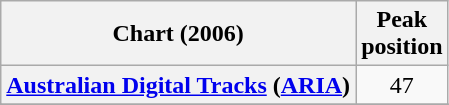<table class="wikitable sortable plainrowheaders">
<tr>
<th>Chart (2006)</th>
<th>Peak<br>position</th>
</tr>
<tr>
<th scope="row"><a href='#'>Australian Digital Tracks</a> (<a href='#'>ARIA</a>)</th>
<td style="text-align:center">47</td>
</tr>
<tr>
</tr>
<tr>
</tr>
</table>
